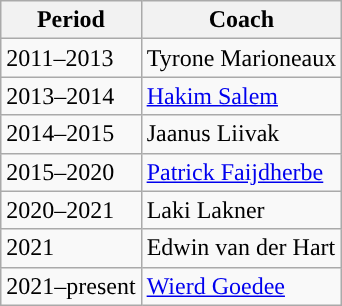<table class="wikitable">
<tr>
<th>Period</th>
<th>Coach</th>
</tr>
<tr>
<td>2011–2013</td>
<td> Tyrone Marioneaux</td>
</tr>
<tr>
<td>2013–2014</td>
<td> <a href='#'>Hakim Salem</a></td>
</tr>
<tr>
<td>2014–2015</td>
<td> Jaanus Liivak</td>
</tr>
<tr>
<td>2015–2020</td>
<td> <a href='#'>Patrick Faijdherbe</a></td>
</tr>
<tr>
<td>2020–2021</td>
<td> Laki Lakner</td>
</tr>
<tr>
<td>2021</td>
<td> Edwin van der Hart</td>
</tr>
<tr>
<td>2021–present</td>
<td> <a href='#'>Wierd Goedee</a></td>
</tr>
</table>
